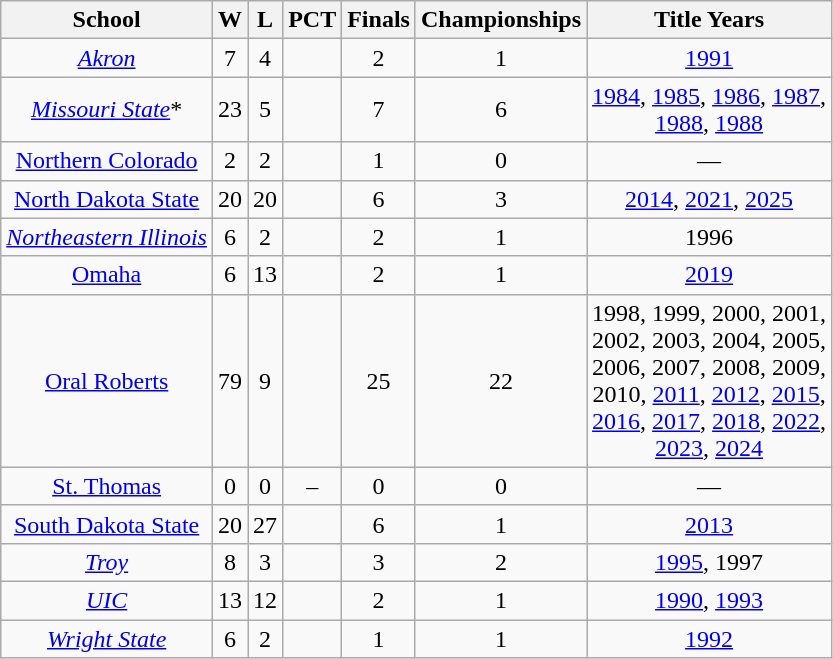<table class="wikitable sortable" style="text-align:center">
<tr>
<th>School</th>
<th>W</th>
<th>L</th>
<th>PCT</th>
<th>Finals</th>
<th>Championships</th>
<th>Title Years</th>
</tr>
<tr>
<td><em><a href='#'>Akron</a></em></td>
<td>7</td>
<td>4</td>
<td></td>
<td>2</td>
<td>1</td>
<td><a href='#'>1991</a></td>
</tr>
<tr>
<td><em><a href='#'>Missouri State</a></em>*</td>
<td>23</td>
<td>5</td>
<td></td>
<td>7</td>
<td>6</td>
<td><a href='#'>1984</a>, <a href='#'>1985</a>, <a href='#'>1986</a>, <a href='#'>1987</a>,<br><a href='#'>1988</a>, <a href='#'>1988</a></td>
</tr>
<tr>
<td><a href='#'>Northern Colorado</a></td>
<td>2</td>
<td>2</td>
<td></td>
<td>1</td>
<td>0</td>
<td>—</td>
</tr>
<tr>
<td><a href='#'>North Dakota State</a></td>
<td>20</td>
<td>20</td>
<td></td>
<td>6</td>
<td>3</td>
<td><a href='#'>2014</a>, <a href='#'>2021</a>, <a href='#'>2025</a></td>
</tr>
<tr>
<td><em><a href='#'>Northeastern Illinois</a></em></td>
<td>6</td>
<td>2</td>
<td></td>
<td>2</td>
<td>1</td>
<td>1996</td>
</tr>
<tr>
<td><a href='#'>Omaha</a></td>
<td>6</td>
<td>13</td>
<td></td>
<td>2</td>
<td>1</td>
<td><a href='#'>2019</a></td>
</tr>
<tr>
<td><a href='#'>Oral Roberts</a></td>
<td>79</td>
<td>9</td>
<td></td>
<td>25</td>
<td>22</td>
<td>1998, 1999, 2000, 2001,<br>2002, 2003, 2004, 2005,<br>2006, 2007, 2008, 2009,<br>2010, <a href='#'>2011</a>, <a href='#'>2012</a>, <a href='#'>2015</a>,<br><a href='#'>2016</a>, <a href='#'>2017</a>, <a href='#'>2018</a>, <a href='#'>2022</a>,<br> <a href='#'>2023</a>, <a href='#'>2024</a></td>
</tr>
<tr>
<td><a href='#'>St. Thomas</a> </td>
<td>0</td>
<td>0</td>
<td>–</td>
<td>0</td>
<td>0</td>
<td>—</td>
</tr>
<tr>
<td><a href='#'>South Dakota State</a></td>
<td>20</td>
<td>27</td>
<td></td>
<td>6</td>
<td>1</td>
<td><a href='#'>2013</a></td>
</tr>
<tr>
<td><em><a href='#'>Troy</a></em></td>
<td>8</td>
<td>3</td>
<td></td>
<td>3</td>
<td>2</td>
<td><a href='#'>1995</a>, 1997</td>
</tr>
<tr>
<td><em><a href='#'>UIC</a></em></td>
<td>13</td>
<td>12</td>
<td></td>
<td>2</td>
<td>1</td>
<td><a href='#'>1990</a>, <a href='#'>1993</a></td>
</tr>
<tr>
<td><em><a href='#'>Wright State</a></em></td>
<td>6</td>
<td>2</td>
<td></td>
<td>1</td>
<td>1</td>
<td><a href='#'>1992</a></td>
</tr>
</table>
